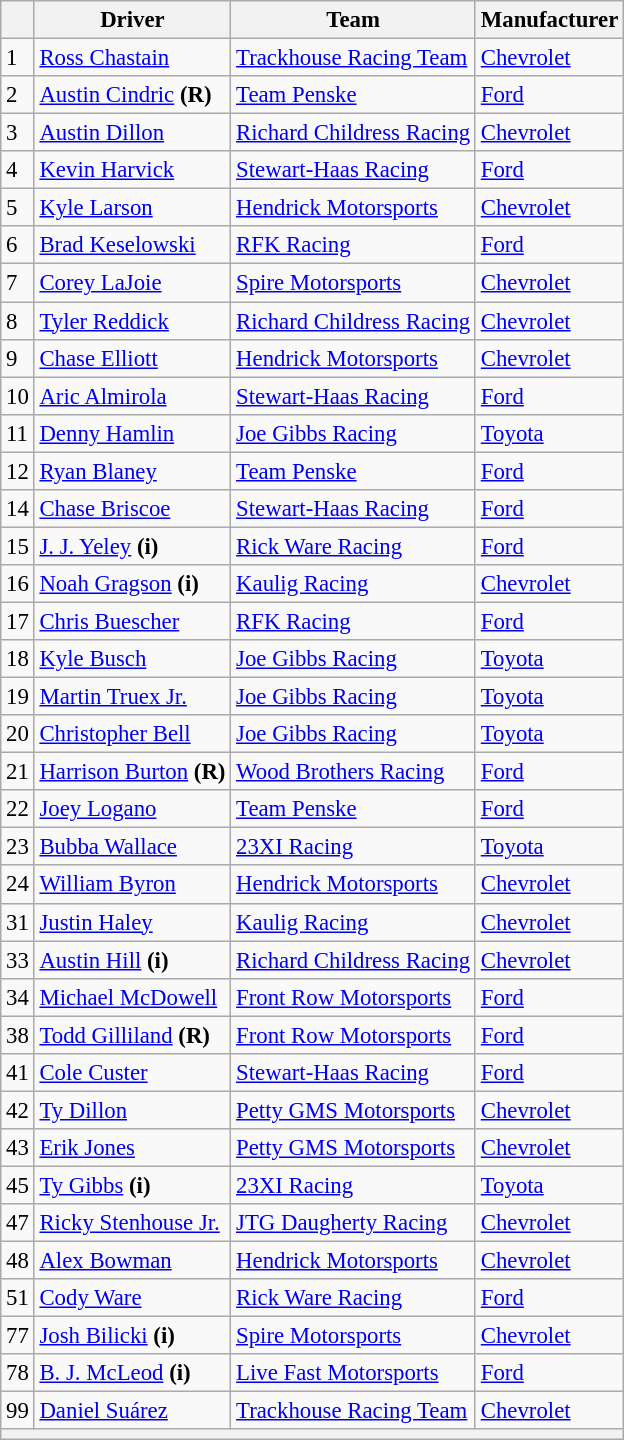<table class="wikitable" style="font-size:95%">
<tr>
<th></th>
<th>Driver</th>
<th>Team</th>
<th>Manufacturer</th>
</tr>
<tr>
<td>1</td>
<td><a href='#'>Ross Chastain</a></td>
<td nowrap><a href='#'>Trackhouse Racing Team</a></td>
<td><a href='#'>Chevrolet</a></td>
</tr>
<tr>
<td>2</td>
<td><a href='#'>Austin Cindric</a> <strong>(R)</strong></td>
<td><a href='#'>Team Penske</a></td>
<td><a href='#'>Ford</a></td>
</tr>
<tr>
<td>3</td>
<td><a href='#'>Austin Dillon</a></td>
<td><a href='#'>Richard Childress Racing</a></td>
<td><a href='#'>Chevrolet</a></td>
</tr>
<tr>
<td>4</td>
<td><a href='#'>Kevin Harvick</a></td>
<td><a href='#'>Stewart-Haas Racing</a></td>
<td><a href='#'>Ford</a></td>
</tr>
<tr>
<td>5</td>
<td><a href='#'>Kyle Larson</a></td>
<td><a href='#'>Hendrick Motorsports</a></td>
<td><a href='#'>Chevrolet</a></td>
</tr>
<tr>
<td>6</td>
<td><a href='#'>Brad Keselowski</a></td>
<td><a href='#'>RFK Racing</a></td>
<td><a href='#'>Ford</a></td>
</tr>
<tr>
<td>7</td>
<td><a href='#'>Corey LaJoie</a></td>
<td><a href='#'>Spire Motorsports</a></td>
<td><a href='#'>Chevrolet</a></td>
</tr>
<tr>
<td>8</td>
<td><a href='#'>Tyler Reddick</a></td>
<td><a href='#'>Richard Childress Racing</a></td>
<td><a href='#'>Chevrolet</a></td>
</tr>
<tr>
<td>9</td>
<td><a href='#'>Chase Elliott</a></td>
<td><a href='#'>Hendrick Motorsports</a></td>
<td><a href='#'>Chevrolet</a></td>
</tr>
<tr>
<td>10</td>
<td><a href='#'>Aric Almirola</a></td>
<td><a href='#'>Stewart-Haas Racing</a></td>
<td><a href='#'>Ford</a></td>
</tr>
<tr>
<td>11</td>
<td><a href='#'>Denny Hamlin</a></td>
<td><a href='#'>Joe Gibbs Racing</a></td>
<td><a href='#'>Toyota</a></td>
</tr>
<tr>
<td>12</td>
<td><a href='#'>Ryan Blaney</a></td>
<td><a href='#'>Team Penske</a></td>
<td><a href='#'>Ford</a></td>
</tr>
<tr>
<td>14</td>
<td><a href='#'>Chase Briscoe</a></td>
<td><a href='#'>Stewart-Haas Racing</a></td>
<td><a href='#'>Ford</a></td>
</tr>
<tr>
<td>15</td>
<td><a href='#'>J. J. Yeley</a> <strong>(i)</strong></td>
<td><a href='#'>Rick Ware Racing</a></td>
<td><a href='#'>Ford</a></td>
</tr>
<tr>
<td>16</td>
<td><a href='#'>Noah Gragson</a> <strong>(i)</strong></td>
<td><a href='#'>Kaulig Racing</a></td>
<td><a href='#'>Chevrolet</a></td>
</tr>
<tr>
<td>17</td>
<td><a href='#'>Chris Buescher</a></td>
<td><a href='#'>RFK Racing</a></td>
<td><a href='#'>Ford</a></td>
</tr>
<tr>
<td>18</td>
<td><a href='#'>Kyle Busch</a></td>
<td><a href='#'>Joe Gibbs Racing</a></td>
<td><a href='#'>Toyota</a></td>
</tr>
<tr>
<td>19</td>
<td><a href='#'>Martin Truex Jr.</a></td>
<td><a href='#'>Joe Gibbs Racing</a></td>
<td><a href='#'>Toyota</a></td>
</tr>
<tr>
<td>20</td>
<td><a href='#'>Christopher Bell</a></td>
<td><a href='#'>Joe Gibbs Racing</a></td>
<td><a href='#'>Toyota</a></td>
</tr>
<tr>
<td>21</td>
<td><a href='#'>Harrison Burton</a> <strong>(R)</strong></td>
<td><a href='#'>Wood Brothers Racing</a></td>
<td><a href='#'>Ford</a></td>
</tr>
<tr>
<td>22</td>
<td><a href='#'>Joey Logano</a></td>
<td><a href='#'>Team Penske</a></td>
<td><a href='#'>Ford</a></td>
</tr>
<tr>
<td>23</td>
<td><a href='#'>Bubba Wallace</a></td>
<td><a href='#'>23XI Racing</a></td>
<td><a href='#'>Toyota</a></td>
</tr>
<tr>
<td>24</td>
<td><a href='#'>William Byron</a></td>
<td><a href='#'>Hendrick Motorsports</a></td>
<td><a href='#'>Chevrolet</a></td>
</tr>
<tr>
<td>31</td>
<td><a href='#'>Justin Haley</a></td>
<td><a href='#'>Kaulig Racing</a></td>
<td><a href='#'>Chevrolet</a></td>
</tr>
<tr>
<td>33</td>
<td><a href='#'>Austin Hill</a> <strong>(i)</strong></td>
<td><a href='#'>Richard Childress Racing</a></td>
<td><a href='#'>Chevrolet</a></td>
</tr>
<tr>
<td>34</td>
<td><a href='#'>Michael McDowell</a></td>
<td><a href='#'>Front Row Motorsports</a></td>
<td><a href='#'>Ford</a></td>
</tr>
<tr>
<td>38</td>
<td><a href='#'>Todd Gilliland</a> <strong>(R)</strong></td>
<td><a href='#'>Front Row Motorsports</a></td>
<td><a href='#'>Ford</a></td>
</tr>
<tr>
<td>41</td>
<td><a href='#'>Cole Custer</a></td>
<td><a href='#'>Stewart-Haas Racing</a></td>
<td><a href='#'>Ford</a></td>
</tr>
<tr>
<td>42</td>
<td><a href='#'>Ty Dillon</a></td>
<td><a href='#'>Petty GMS Motorsports</a></td>
<td><a href='#'>Chevrolet</a></td>
</tr>
<tr>
<td>43</td>
<td><a href='#'>Erik Jones</a></td>
<td><a href='#'>Petty GMS Motorsports</a></td>
<td><a href='#'>Chevrolet</a></td>
</tr>
<tr>
<td>45</td>
<td><a href='#'>Ty Gibbs</a> <strong>(i)</strong></td>
<td><a href='#'>23XI Racing</a></td>
<td><a href='#'>Toyota</a></td>
</tr>
<tr>
<td>47</td>
<td nowrap><a href='#'>Ricky Stenhouse Jr.</a></td>
<td><a href='#'>JTG Daugherty Racing</a></td>
<td><a href='#'>Chevrolet</a></td>
</tr>
<tr>
<td>48</td>
<td><a href='#'>Alex Bowman</a></td>
<td><a href='#'>Hendrick Motorsports</a></td>
<td><a href='#'>Chevrolet</a></td>
</tr>
<tr>
<td>51</td>
<td><a href='#'>Cody Ware</a></td>
<td><a href='#'>Rick Ware Racing</a></td>
<td><a href='#'>Ford</a></td>
</tr>
<tr>
<td>77</td>
<td><a href='#'>Josh Bilicki</a> <strong>(i)</strong></td>
<td><a href='#'>Spire Motorsports</a></td>
<td><a href='#'>Chevrolet</a></td>
</tr>
<tr>
<td>78</td>
<td><a href='#'>B. J. McLeod</a> <strong>(i)</strong></td>
<td><a href='#'>Live Fast Motorsports</a></td>
<td><a href='#'>Ford</a></td>
</tr>
<tr>
<td>99</td>
<td><a href='#'>Daniel Suárez</a></td>
<td><a href='#'>Trackhouse Racing Team</a></td>
<td><a href='#'>Chevrolet</a></td>
</tr>
<tr>
<th colspan="4"></th>
</tr>
</table>
